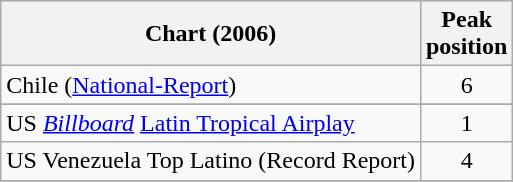<table class="wikitable sortable">
<tr>
<th>Chart (2006)</th>
<th>Peak<br>position</th>
</tr>
<tr>
<td>Chile (<a href='#'>National-Report</a>)</td>
<td align="center">6</td>
</tr>
<tr>
</tr>
<tr>
</tr>
<tr>
<td>US <em><a href='#'>Billboard</a></em> <a href='#'>Latin Tropical Airplay</a></td>
<td align="center">1</td>
</tr>
<tr>
<td scope="row">US Venezuela Top Latino (Record Report)</td>
<td style="text-align:center;">4</td>
</tr>
<tr>
</tr>
</table>
